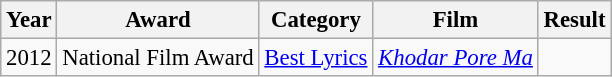<table class="wikitable" style="font-size: 95%;">
<tr>
<th>Year</th>
<th>Award</th>
<th>Category</th>
<th>Film</th>
<th>Result</th>
</tr>
<tr>
<td>2012</td>
<td>National Film Award</td>
<td><a href='#'>Best Lyrics</a></td>
<td><em><a href='#'>Khodar Pore Ma</a></em></td>
<td></td>
</tr>
</table>
